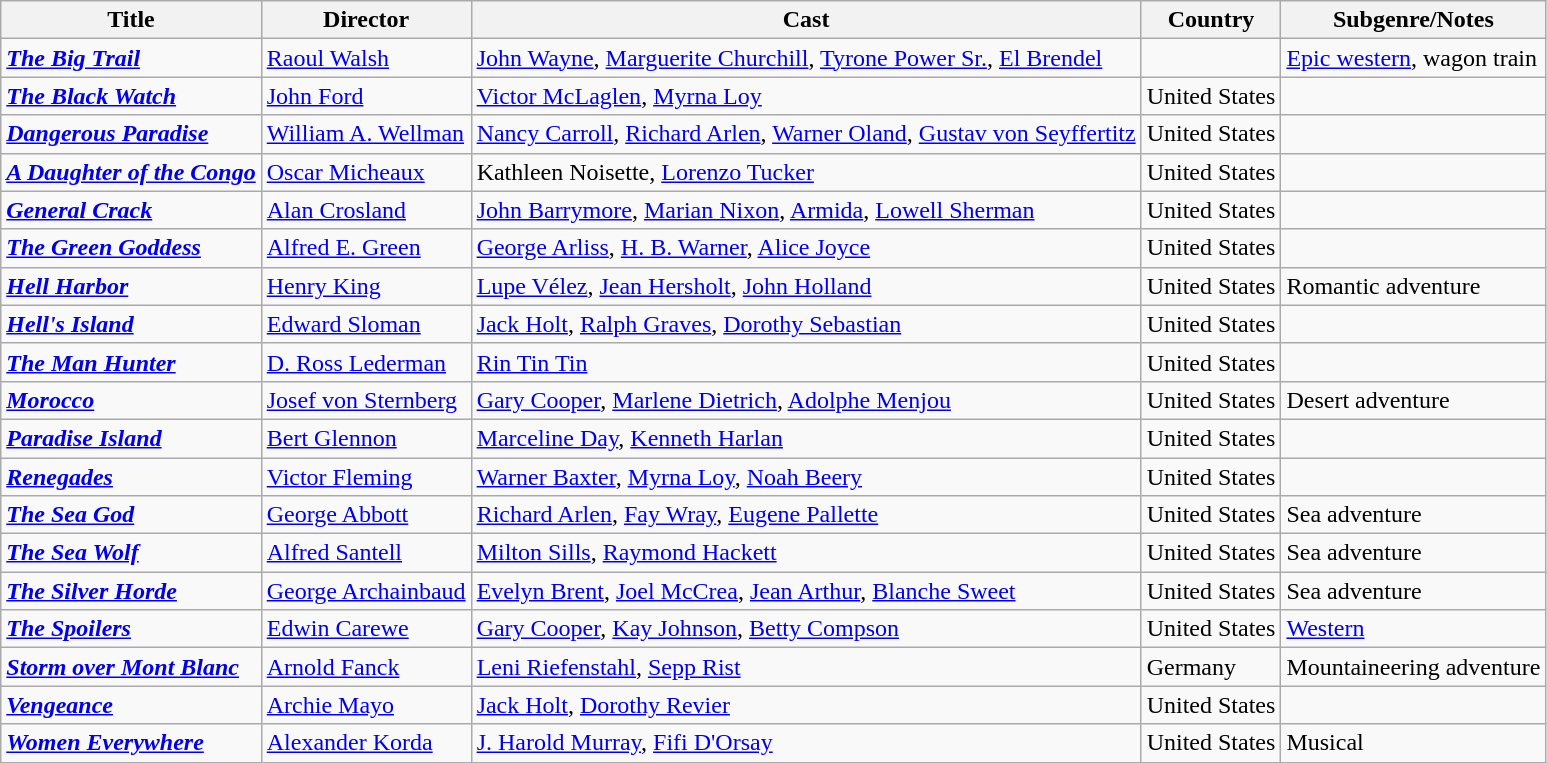<table class="wikitable">
<tr>
<th>Title</th>
<th>Director</th>
<th>Cast</th>
<th>Country</th>
<th>Subgenre/Notes</th>
</tr>
<tr>
<td><strong><em><a href='#'>The Big Trail</a></em></strong></td>
<td><a href='#'>Raoul Walsh</a></td>
<td><a href='#'>John Wayne</a>, <a href='#'>Marguerite Churchill</a>, <a href='#'>Tyrone Power Sr.</a>, <a href='#'>El Brendel</a></td>
<td></td>
<td><a href='#'>Epic western</a>, wagon train</td>
</tr>
<tr>
<td><strong><em><a href='#'>The Black Watch</a></em></strong></td>
<td><a href='#'>John Ford</a></td>
<td><a href='#'>Victor McLaglen</a>, <a href='#'>Myrna Loy</a></td>
<td>United States</td>
<td></td>
</tr>
<tr>
<td><strong><em><a href='#'>Dangerous Paradise</a></em></strong></td>
<td><a href='#'>William A. Wellman</a></td>
<td><a href='#'>Nancy Carroll</a>, <a href='#'>Richard Arlen</a>, <a href='#'>Warner Oland</a>, <a href='#'>Gustav von Seyffertitz</a></td>
<td>United States</td>
<td></td>
</tr>
<tr>
<td><strong><em><a href='#'>A Daughter of the Congo</a></em></strong></td>
<td><a href='#'>Oscar Micheaux</a></td>
<td>Kathleen Noisette, <a href='#'>Lorenzo Tucker</a></td>
<td>United States</td>
<td></td>
</tr>
<tr>
<td><strong><em><a href='#'>General Crack</a></em></strong></td>
<td><a href='#'>Alan Crosland</a></td>
<td><a href='#'>John Barrymore</a>, <a href='#'>Marian Nixon</a>, <a href='#'>Armida</a>, <a href='#'>Lowell Sherman</a></td>
<td>United States</td>
<td></td>
</tr>
<tr>
<td><strong><em><a href='#'>The Green Goddess</a></em></strong></td>
<td><a href='#'>Alfred E. Green</a></td>
<td><a href='#'>George Arliss</a>, <a href='#'>H. B. Warner</a>, <a href='#'>Alice Joyce</a></td>
<td>United States</td>
<td></td>
</tr>
<tr>
<td><strong><em><a href='#'>Hell Harbor</a></em></strong></td>
<td><a href='#'>Henry King</a></td>
<td><a href='#'>Lupe Vélez</a>, <a href='#'>Jean Hersholt</a>, <a href='#'>John Holland</a></td>
<td>United States</td>
<td>Romantic adventure</td>
</tr>
<tr>
<td><strong><em><a href='#'>Hell's Island</a></em></strong></td>
<td><a href='#'>Edward Sloman</a></td>
<td><a href='#'>Jack Holt</a>, <a href='#'>Ralph Graves</a>, <a href='#'>Dorothy Sebastian</a></td>
<td>United States</td>
<td></td>
</tr>
<tr>
<td><strong><em><a href='#'>The Man Hunter</a></em></strong></td>
<td><a href='#'>D. Ross Lederman</a></td>
<td><a href='#'>Rin Tin Tin</a></td>
<td>United States</td>
<td></td>
</tr>
<tr>
<td><strong><em><a href='#'>Morocco</a></em></strong></td>
<td><a href='#'>Josef von Sternberg</a></td>
<td><a href='#'>Gary Cooper</a>, <a href='#'>Marlene Dietrich</a>, <a href='#'>Adolphe Menjou</a></td>
<td>United States</td>
<td>Desert adventure</td>
</tr>
<tr>
<td><strong><em><a href='#'>Paradise Island</a></em></strong></td>
<td><a href='#'>Bert Glennon</a></td>
<td><a href='#'>Marceline Day</a>, <a href='#'>Kenneth Harlan</a></td>
<td>United States</td>
<td></td>
</tr>
<tr>
<td><strong><em><a href='#'>Renegades</a></em></strong></td>
<td><a href='#'>Victor Fleming</a></td>
<td><a href='#'>Warner Baxter</a>, <a href='#'>Myrna Loy</a>, <a href='#'>Noah Beery</a></td>
<td>United States</td>
<td></td>
</tr>
<tr>
<td><strong><em><a href='#'>The Sea God</a></em></strong></td>
<td><a href='#'>George Abbott</a></td>
<td><a href='#'>Richard Arlen</a>, <a href='#'>Fay Wray</a>, <a href='#'>Eugene Pallette</a></td>
<td>United States</td>
<td>Sea adventure</td>
</tr>
<tr>
<td><strong><em><a href='#'>The Sea Wolf</a></em></strong></td>
<td><a href='#'>Alfred Santell</a></td>
<td><a href='#'>Milton Sills</a>, <a href='#'>Raymond Hackett</a></td>
<td>United States</td>
<td>Sea adventure</td>
</tr>
<tr>
<td><strong><em><a href='#'>The Silver Horde</a></em></strong></td>
<td><a href='#'>George Archainbaud</a></td>
<td><a href='#'>Evelyn Brent</a>, <a href='#'>Joel McCrea</a>, <a href='#'>Jean Arthur</a>, <a href='#'>Blanche Sweet</a></td>
<td>United States</td>
<td>Sea adventure</td>
</tr>
<tr>
<td><strong><em><a href='#'>The Spoilers</a></em></strong></td>
<td><a href='#'>Edwin Carewe</a></td>
<td><a href='#'>Gary Cooper</a>, <a href='#'>Kay Johnson</a>, <a href='#'>Betty Compson</a></td>
<td>United States</td>
<td><a href='#'>Western</a></td>
</tr>
<tr>
<td><strong><em><a href='#'>Storm over Mont Blanc</a></em></strong></td>
<td><a href='#'>Arnold Fanck</a></td>
<td><a href='#'>Leni Riefenstahl</a>, <a href='#'>Sepp Rist</a></td>
<td>Germany</td>
<td>Mountaineering adventure</td>
</tr>
<tr>
<td><strong><em><a href='#'>Vengeance</a></em></strong></td>
<td><a href='#'>Archie Mayo</a></td>
<td><a href='#'>Jack Holt</a>, <a href='#'>Dorothy Revier</a></td>
<td>United States</td>
<td></td>
</tr>
<tr>
<td><strong><em><a href='#'>Women Everywhere</a></em></strong></td>
<td><a href='#'>Alexander Korda</a></td>
<td><a href='#'>J. Harold Murray</a>, <a href='#'>Fifi D'Orsay</a></td>
<td>United States</td>
<td>Musical</td>
</tr>
</table>
